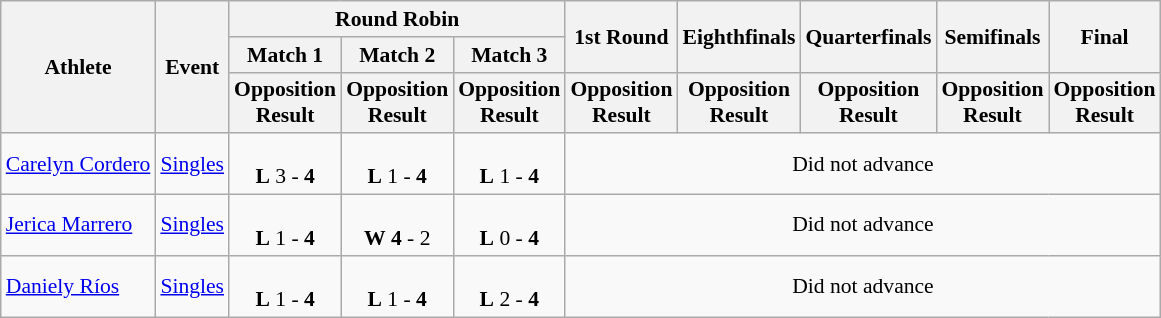<table class="wikitable" border="1" style="font-size:90%">
<tr>
<th rowspan=3>Athlete</th>
<th rowspan=3>Event</th>
<th colspan=3>Round Robin</th>
<th rowspan=2>1st Round</th>
<th rowspan=2>Eighthfinals</th>
<th rowspan=2>Quarterfinals</th>
<th rowspan=2>Semifinals</th>
<th rowspan=2>Final</th>
</tr>
<tr>
<th>Match 1</th>
<th>Match 2</th>
<th>Match 3</th>
</tr>
<tr>
<th>Opposition<br>Result</th>
<th>Opposition<br>Result</th>
<th>Opposition<br>Result</th>
<th>Opposition<br>Result</th>
<th>Opposition<br>Result</th>
<th>Opposition<br>Result</th>
<th>Opposition<br>Result</th>
<th>Opposition<br>Result</th>
</tr>
<tr>
<td><a href='#'>Carelyn Cordero</a></td>
<td><a href='#'>Singles</a></td>
<td align=center><br><strong>L</strong> 3 - <strong>4</strong></td>
<td align=center><br><strong>L</strong> 1 - <strong>4</strong></td>
<td align=center><br><strong>L</strong> 1 - <strong>4</strong></td>
<td align="center" colspan="7">Did not advance</td>
</tr>
<tr>
<td><a href='#'>Jerica Marrero</a></td>
<td><a href='#'>Singles</a></td>
<td align=center><br><strong>L</strong> 1 - <strong>4</strong></td>
<td align=center><br><strong>W</strong> <strong>4</strong> - 2</td>
<td align=center><br><strong>L</strong> 0 - <strong>4</strong></td>
<td align="center" colspan="7">Did not advance</td>
</tr>
<tr>
<td><a href='#'>Daniely Ríos</a></td>
<td><a href='#'>Singles</a></td>
<td align=center><br><strong>L</strong> 1 - <strong>4</strong></td>
<td align=center><br><strong>L</strong> 1 - <strong>4</strong></td>
<td align=center><br><strong>L</strong> 2 - <strong>4</strong></td>
<td align="center" colspan="7">Did not advance</td>
</tr>
</table>
